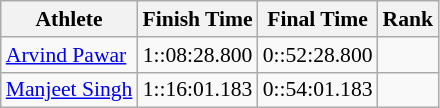<table class=wikitable style="font-size:90%" style="text-align:center;">
<tr>
<th>Athlete</th>
<th>Finish Time</th>
<th>Final Time</th>
<th>Rank</th>
</tr>
<tr>
<td><a href='#'>Arvind Pawar</a></td>
<td align=center>1::08:28.800</td>
<td align=center>0::52:28.800</td>
<td align=center></td>
</tr>
<tr>
<td><a href='#'>Manjeet Singh</a></td>
<td align=center>1::16:01.183</td>
<td align=center>0::54:01.183</td>
<td align=center></td>
</tr>
</table>
